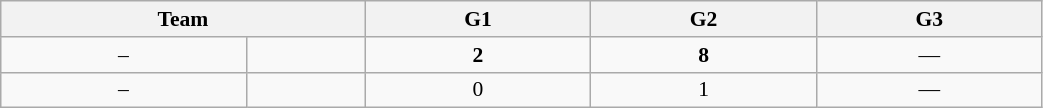<table class="wikitable" style="font-size:90%; width: 55%; text-align: center">
<tr>
<th colspan=2>Team</th>
<th>G1</th>
<th>G2</th>
<th>G3</th>
</tr>
<tr>
<td>–</td>
<td><strong></strong></td>
<td><strong>2</strong></td>
<td><strong>8</strong></td>
<td>—</td>
</tr>
<tr>
<td>–</td>
<td></td>
<td>0</td>
<td>1</td>
<td>—</td>
</tr>
</table>
